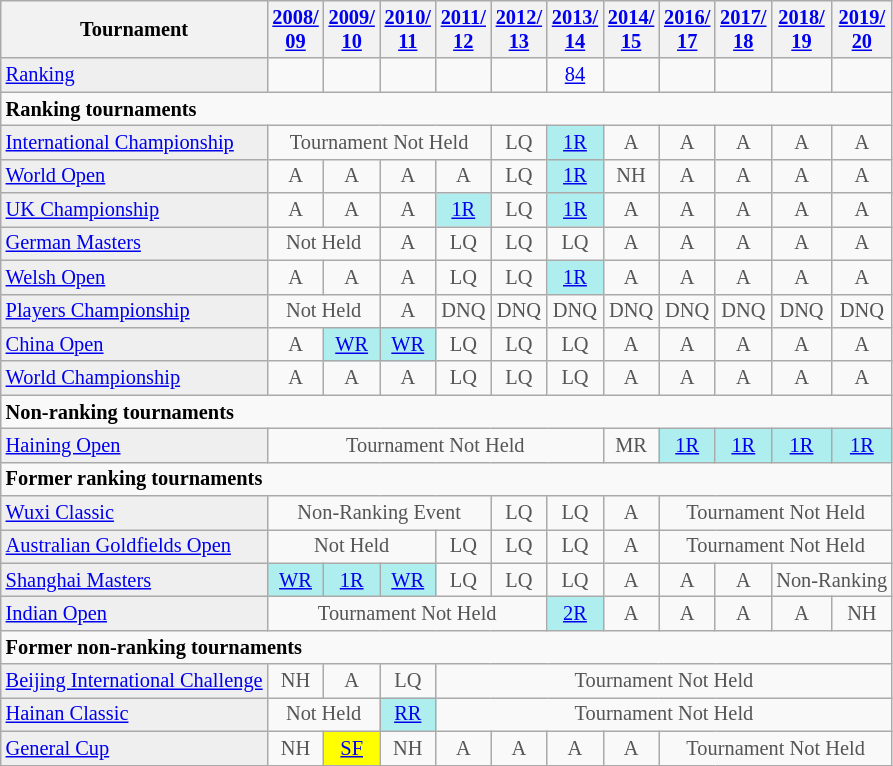<table class="wikitable"  style="font-size:85%;">
<tr>
<th>Tournament</th>
<th><a href='#'>2008/<br>09</a></th>
<th><a href='#'>2009/<br>10</a></th>
<th><a href='#'>2010/<br>11</a></th>
<th><a href='#'>2011/<br>12</a></th>
<th><a href='#'>2012/<br>13</a></th>
<th><a href='#'>2013/<br>14</a></th>
<th><a href='#'>2014/<br>15</a></th>
<th><a href='#'>2016/<br>17</a></th>
<th><a href='#'>2017/<br>18</a></th>
<th><a href='#'>2018/<br>19</a></th>
<th><a href='#'>2019/<br>20</a></th>
</tr>
<tr>
<td style="background:#EFEFEF;"><a href='#'>Ranking</a></td>
<td align="center"></td>
<td align="center"></td>
<td align="center"></td>
<td align="center"></td>
<td align="center"></td>
<td align="center"><a href='#'>84</a></td>
<td align="center"></td>
<td align="center"></td>
<td align="center"></td>
<td align="center"></td>
<td align="center"></td>
</tr>
<tr>
<td colspan="30"><strong>Ranking tournaments</strong></td>
</tr>
<tr>
<td style="background:#EFEFEF;"><a href='#'>International Championship</a></td>
<td colspan="4" style="text-align:center; color:#555555;">Tournament Not Held</td>
<td align="center" style="color:#555555;">LQ</td>
<td style="text-align:center; background:#afeeee;"><a href='#'>1R</a></td>
<td align="center" style="color:#555555;">A</td>
<td align="center" style="color:#555555;">A</td>
<td align="center" style="color:#555555;">A</td>
<td align="center" style="color:#555555;">A</td>
<td align="center" style="color:#555555;">A</td>
</tr>
<tr>
<td style="background:#EFEFEF;"><a href='#'>World Open</a></td>
<td align="center" style="color:#555555;">A</td>
<td align="center" style="color:#555555;">A</td>
<td align="center" style="color:#555555;">A</td>
<td align="center" style="color:#555555;">A</td>
<td align="center" style="color:#555555;">LQ</td>
<td align="center" style="background:#afeeee;"><a href='#'>1R</a></td>
<td align="center" style="color:#555555;">NH</td>
<td align="center" style="color:#555555;">A</td>
<td align="center" style="color:#555555;">A</td>
<td align="center" style="color:#555555;">A</td>
<td align="center" style="color:#555555;">A</td>
</tr>
<tr>
<td style="background:#EFEFEF;"><a href='#'>UK Championship</a></td>
<td align="center" style="color:#555555;">A</td>
<td align="center" style="color:#555555;">A</td>
<td align="center" style="color:#555555;">A</td>
<td style="text-align:center; background:#afeeee;"><a href='#'>1R</a></td>
<td align="center" style="color:#555555;">LQ</td>
<td style="text-align:center; background:#afeeee;"><a href='#'>1R</a></td>
<td align="center" style="color:#555555;">A</td>
<td align="center" style="color:#555555;">A</td>
<td align="center" style="color:#555555;">A</td>
<td align="center" style="color:#555555;">A</td>
<td align="center" style="color:#555555;">A</td>
</tr>
<tr>
<td style="background:#EFEFEF;"><a href='#'>German Masters</a></td>
<td align="center" colspan="2" style="color:#555555;">Not Held</td>
<td align="center" style="color:#555555;">A</td>
<td align="center" style="color:#555555;">LQ</td>
<td align="center" style="color:#555555;">LQ</td>
<td align="center" style="color:#555555;">LQ</td>
<td align="center" style="color:#555555;">A</td>
<td align="center" style="color:#555555;">A</td>
<td align="center" style="color:#555555;">A</td>
<td align="center" style="color:#555555;">A</td>
<td align="center" style="color:#555555;">A</td>
</tr>
<tr>
<td style="background:#EFEFEF;"><a href='#'>Welsh Open</a></td>
<td align="center" style="color:#555555;">A</td>
<td align="center" style="color:#555555;">A</td>
<td align="center" style="color:#555555;">A</td>
<td align="center" style="color:#555555;">LQ</td>
<td align="center" style="color:#555555;">LQ</td>
<td align="center" style="background:#afeeee;"><a href='#'>1R</a></td>
<td align="center" style="color:#555555;">A</td>
<td align="center" style="color:#555555;">A</td>
<td align="center" style="color:#555555;">A</td>
<td align="center" style="color:#555555;">A</td>
<td align="center" style="color:#555555;">A</td>
</tr>
<tr>
<td style="background:#EFEFEF;"><a href='#'>Players Championship</a></td>
<td align="center" colspan="2" style="color:#555555;">Not Held</td>
<td align="center" style="color:#555555;">A</td>
<td align="center" style="color:#555555;">DNQ</td>
<td align="center" style="color:#555555;">DNQ</td>
<td align="center" style="color:#555555;">DNQ</td>
<td align="center" style="color:#555555;">DNQ</td>
<td align="center" style="color:#555555;">DNQ</td>
<td align="center" style="color:#555555;">DNQ</td>
<td align="center" style="color:#555555;">DNQ</td>
<td align="center" style="color:#555555;">DNQ</td>
</tr>
<tr>
<td style="background:#EFEFEF;"><a href='#'>China Open</a></td>
<td align="center" style="color:#555555;">A</td>
<td align="center" style="background:#afeeee;"><a href='#'>WR</a></td>
<td align="center" style="background:#afeeee;"><a href='#'>WR</a></td>
<td align="center" style="color:#555555;">LQ</td>
<td align="center" style="color:#555555;">LQ</td>
<td align="center" style="color:#555555;">LQ</td>
<td align="center" style="color:#555555;">A</td>
<td align="center" style="color:#555555;">A</td>
<td align="center" style="color:#555555;">A</td>
<td align="center" style="color:#555555;">A</td>
<td align="center" style="color:#555555;">A</td>
</tr>
<tr>
<td style="background:#EFEFEF;"><a href='#'>World Championship</a></td>
<td align="center" style="color:#555555;">A</td>
<td align="center" style="color:#555555;">A</td>
<td align="center" style="color:#555555;">A</td>
<td align="center" style="color:#555555;">LQ</td>
<td align="center" style="color:#555555;">LQ</td>
<td align="center" style="color:#555555;">LQ</td>
<td align="center" style="color:#555555;">A</td>
<td align="center" style="color:#555555;">A</td>
<td align="center" style="color:#555555;">A</td>
<td align="center" style="color:#555555;">A</td>
<td align="center" style="color:#555555;">A</td>
</tr>
<tr>
<td colspan="30"><strong>Non-ranking tournaments</strong></td>
</tr>
<tr>
<td style="background:#EFEFEF;"><a href='#'>Haining Open</a></td>
<td colspan="6" style="text-align:center; color:#555555;">Tournament Not Held</td>
<td align="center" style="color:#555555;">MR</td>
<td align="center" style="background:#afeeee;"><a href='#'>1R</a></td>
<td align="center" style="background:#afeeee;"><a href='#'>1R</a></td>
<td align="center" style="background:#afeeee;"><a href='#'>1R</a></td>
<td align="center" style="background:#afeeee;"><a href='#'>1R</a></td>
</tr>
<tr>
<td colspan="30"><strong>Former ranking tournaments</strong></td>
</tr>
<tr>
<td style="background:#EFEFEF;"><a href='#'>Wuxi Classic</a></td>
<td colspan="4" style="text-align:center; color:#555555;">Non-Ranking Event</td>
<td align="center" style="color:#555555;">LQ</td>
<td align="center" style="color:#555555;">LQ</td>
<td align="center" style="color:#555555;">A</td>
<td colspan="30" style="text-align:center; color:#555555;">Tournament Not Held</td>
</tr>
<tr>
<td style="background:#EFEFEF;"><a href='#'>Australian Goldfields Open</a></td>
<td colspan="3" style="text-align:center; color:#555555;">Not Held</td>
<td align="center" style="color:#555555;">LQ</td>
<td align="center" style="color:#555555;">LQ</td>
<td align="center" style="color:#555555;">LQ</td>
<td align="center" style="color:#555555;">A</td>
<td colspan="30" style="text-align:center; color:#555555;">Tournament Not Held</td>
</tr>
<tr>
<td style="background:#EFEFEF;"><a href='#'>Shanghai Masters</a></td>
<td align="center" style="background:#afeeee;"><a href='#'>WR</a></td>
<td style="text-align:center; background:#afeeee;"><a href='#'>1R</a></td>
<td align="center" style="background:#afeeee;"><a href='#'>WR</a></td>
<td align="center" style="color:#555555;">LQ</td>
<td align="center" style="color:#555555;">LQ</td>
<td align="center" style="color:#555555;">LQ</td>
<td align="center" style="color:#555555;">A</td>
<td align="center" style="color:#555555;">A</td>
<td align="center" style="color:#555555;">A</td>
<td colspan="2" style="text-align:center; color:#555555;">Non-Ranking</td>
</tr>
<tr>
<td style="background:#EFEFEF;"><a href='#'>Indian Open</a></td>
<td colspan="5" style="text-align:center; color:#555555;">Tournament Not Held</td>
<td style="text-align:center; background:#afeeee;"><a href='#'>2R</a></td>
<td align="center" style="color:#555555;">A</td>
<td align="center" style="color:#555555;">A</td>
<td align="center" style="color:#555555;">A</td>
<td align="center" style="color:#555555;">A</td>
<td align="center" style="color:#555555;">NH</td>
</tr>
<tr>
<td colspan="30"><strong>Former non-ranking tournaments</strong></td>
</tr>
<tr>
<td style="background:#EFEFEF;"><a href='#'>Beijing International Challenge</a></td>
<td align="center" style="color:#555555;">NH</td>
<td align="center" style="color:#555555;">A</td>
<td align="center" style="color:#555555;">LQ</td>
<td align="center" colspan="20" style="color:#555555;">Tournament Not Held</td>
</tr>
<tr>
<td style="background:#EFEFEF;"><a href='#'>Hainan Classic</a></td>
<td colspan="2" style="text-align:center; color:#555555;">Not Held</td>
<td style="text-align:center; background:#afeeee;"><a href='#'>RR</a></td>
<td colspan="30" style="text-align:center; color:#555555;">Tournament Not Held</td>
</tr>
<tr>
<td style="background:#EFEFEF;"><a href='#'>General Cup</a></td>
<td align="center" style="color:#555555;">NH</td>
<td align="center" style="background:yellow;"><a href='#'>SF</a></td>
<td align="center" style="color:#555555;">NH</td>
<td align="center" style="color:#555555;">A</td>
<td align="center" style="color:#555555;">A</td>
<td align="center" style="color:#555555;">A</td>
<td align="center" style="color:#555555;">A</td>
<td align="center" colspan="4" style="color:#555555;">Tournament Not Held</td>
</tr>
</table>
